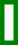<table class="wikitable" style="border: 3px solid green">
<tr>
<td><br></td>
</tr>
</table>
